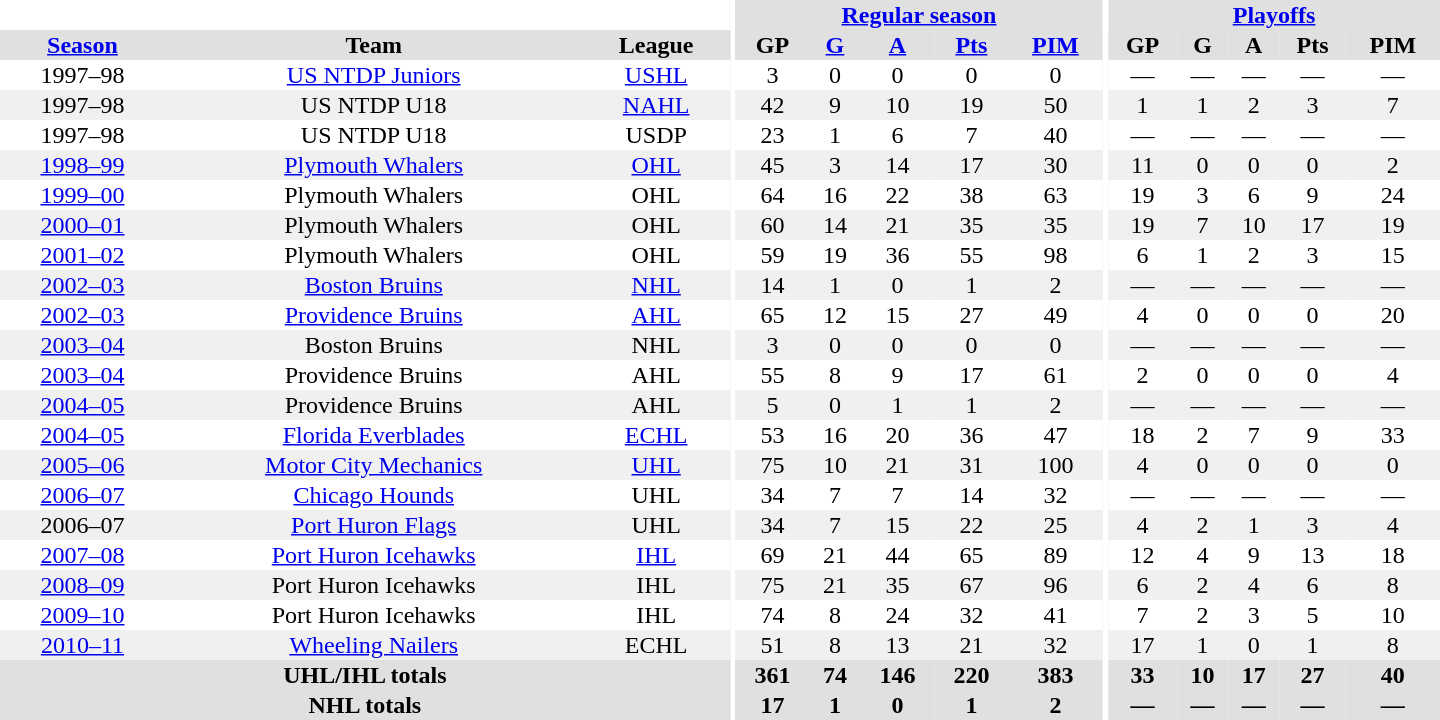<table border="0" cellpadding="1" cellspacing="0" style="text-align:center; width:60em">
<tr bgcolor="#e0e0e0">
<th colspan="3" bgcolor="#ffffff"></th>
<th rowspan="100" bgcolor="#ffffff"></th>
<th colspan="5"><a href='#'>Regular season</a></th>
<th rowspan="100" bgcolor="#ffffff"></th>
<th colspan="5"><a href='#'>Playoffs</a></th>
</tr>
<tr bgcolor="#e0e0e0">
<th><a href='#'>Season</a></th>
<th>Team</th>
<th>League</th>
<th>GP</th>
<th><a href='#'>G</a></th>
<th><a href='#'>A</a></th>
<th><a href='#'>Pts</a></th>
<th><a href='#'>PIM</a></th>
<th>GP</th>
<th>G</th>
<th>A</th>
<th>Pts</th>
<th>PIM</th>
</tr>
<tr>
<td>1997–98</td>
<td><a href='#'>US NTDP Juniors</a></td>
<td><a href='#'>USHL</a></td>
<td>3</td>
<td>0</td>
<td>0</td>
<td>0</td>
<td>0</td>
<td>—</td>
<td>—</td>
<td>—</td>
<td>—</td>
<td>—</td>
</tr>
<tr bgcolor="#f0f0f0">
<td>1997–98</td>
<td>US NTDP U18</td>
<td><a href='#'>NAHL</a></td>
<td>42</td>
<td>9</td>
<td>10</td>
<td>19</td>
<td>50</td>
<td>1</td>
<td>1</td>
<td>2</td>
<td>3</td>
<td>7</td>
</tr>
<tr>
<td>1997–98</td>
<td>US NTDP U18</td>
<td>USDP</td>
<td>23</td>
<td>1</td>
<td>6</td>
<td>7</td>
<td>40</td>
<td>—</td>
<td>—</td>
<td>—</td>
<td>—</td>
<td>—</td>
</tr>
<tr bgcolor="#f0f0f0">
<td><a href='#'>1998–99</a></td>
<td><a href='#'>Plymouth Whalers</a></td>
<td><a href='#'>OHL</a></td>
<td>45</td>
<td>3</td>
<td>14</td>
<td>17</td>
<td>30</td>
<td>11</td>
<td>0</td>
<td>0</td>
<td>0</td>
<td>2</td>
</tr>
<tr>
<td><a href='#'>1999–00</a></td>
<td>Plymouth Whalers</td>
<td>OHL</td>
<td>64</td>
<td>16</td>
<td>22</td>
<td>38</td>
<td>63</td>
<td>19</td>
<td>3</td>
<td>6</td>
<td>9</td>
<td>24</td>
</tr>
<tr bgcolor="#f0f0f0">
<td><a href='#'>2000–01</a></td>
<td>Plymouth Whalers</td>
<td>OHL</td>
<td>60</td>
<td>14</td>
<td>21</td>
<td>35</td>
<td>35</td>
<td>19</td>
<td>7</td>
<td>10</td>
<td>17</td>
<td>19</td>
</tr>
<tr>
<td><a href='#'>2001–02</a></td>
<td>Plymouth Whalers</td>
<td>OHL</td>
<td>59</td>
<td>19</td>
<td>36</td>
<td>55</td>
<td>98</td>
<td>6</td>
<td>1</td>
<td>2</td>
<td>3</td>
<td>15</td>
</tr>
<tr bgcolor="#f0f0f0">
<td><a href='#'>2002–03</a></td>
<td><a href='#'>Boston Bruins</a></td>
<td><a href='#'>NHL</a></td>
<td>14</td>
<td>1</td>
<td>0</td>
<td>1</td>
<td>2</td>
<td>—</td>
<td>—</td>
<td>—</td>
<td>—</td>
<td>—</td>
</tr>
<tr>
<td><a href='#'>2002–03</a></td>
<td><a href='#'>Providence Bruins</a></td>
<td><a href='#'>AHL</a></td>
<td>65</td>
<td>12</td>
<td>15</td>
<td>27</td>
<td>49</td>
<td>4</td>
<td>0</td>
<td>0</td>
<td>0</td>
<td>20</td>
</tr>
<tr bgcolor="#f0f0f0">
<td><a href='#'>2003–04</a></td>
<td>Boston Bruins</td>
<td>NHL</td>
<td>3</td>
<td>0</td>
<td>0</td>
<td>0</td>
<td>0</td>
<td>—</td>
<td>—</td>
<td>—</td>
<td>—</td>
<td>—</td>
</tr>
<tr>
<td><a href='#'>2003–04</a></td>
<td>Providence Bruins</td>
<td>AHL</td>
<td>55</td>
<td>8</td>
<td>9</td>
<td>17</td>
<td>61</td>
<td>2</td>
<td>0</td>
<td>0</td>
<td>0</td>
<td>4</td>
</tr>
<tr bgcolor="#f0f0f0">
<td><a href='#'>2004–05</a></td>
<td>Providence Bruins</td>
<td>AHL</td>
<td>5</td>
<td>0</td>
<td>1</td>
<td>1</td>
<td>2</td>
<td>—</td>
<td>—</td>
<td>—</td>
<td>—</td>
<td>—</td>
</tr>
<tr>
<td><a href='#'>2004–05</a></td>
<td><a href='#'>Florida Everblades</a></td>
<td><a href='#'>ECHL</a></td>
<td>53</td>
<td>16</td>
<td>20</td>
<td>36</td>
<td>47</td>
<td>18</td>
<td>2</td>
<td>7</td>
<td>9</td>
<td>33</td>
</tr>
<tr bgcolor="#f0f0f0">
<td><a href='#'>2005–06</a></td>
<td><a href='#'>Motor City Mechanics</a></td>
<td><a href='#'>UHL</a></td>
<td>75</td>
<td>10</td>
<td>21</td>
<td>31</td>
<td>100</td>
<td>4</td>
<td>0</td>
<td>0</td>
<td>0</td>
<td>0</td>
</tr>
<tr>
<td><a href='#'>2006–07</a></td>
<td><a href='#'>Chicago Hounds</a></td>
<td>UHL</td>
<td>34</td>
<td>7</td>
<td>7</td>
<td>14</td>
<td>32</td>
<td>—</td>
<td>—</td>
<td>—</td>
<td>—</td>
<td>—</td>
</tr>
<tr bgcolor="#f0f0f0">
<td>2006–07</td>
<td><a href='#'>Port Huron Flags</a></td>
<td>UHL</td>
<td>34</td>
<td>7</td>
<td>15</td>
<td>22</td>
<td>25</td>
<td>4</td>
<td>2</td>
<td>1</td>
<td>3</td>
<td>4</td>
</tr>
<tr>
<td><a href='#'>2007–08</a></td>
<td><a href='#'>Port Huron Icehawks</a></td>
<td><a href='#'>IHL</a></td>
<td>69</td>
<td>21</td>
<td>44</td>
<td>65</td>
<td>89</td>
<td>12</td>
<td>4</td>
<td>9</td>
<td>13</td>
<td>18</td>
</tr>
<tr bgcolor="#f0f0f0">
<td><a href='#'>2008–09</a></td>
<td>Port Huron Icehawks</td>
<td>IHL</td>
<td>75</td>
<td>21</td>
<td>35</td>
<td>67</td>
<td>96</td>
<td>6</td>
<td>2</td>
<td>4</td>
<td>6</td>
<td>8</td>
</tr>
<tr>
<td><a href='#'>2009–10</a></td>
<td>Port Huron Icehawks</td>
<td>IHL</td>
<td>74</td>
<td>8</td>
<td>24</td>
<td>32</td>
<td>41</td>
<td>7</td>
<td>2</td>
<td>3</td>
<td>5</td>
<td>10</td>
</tr>
<tr bgcolor="#f0f0f0">
<td><a href='#'>2010–11</a></td>
<td><a href='#'>Wheeling Nailers</a></td>
<td>ECHL</td>
<td>51</td>
<td>8</td>
<td>13</td>
<td>21</td>
<td>32</td>
<td>17</td>
<td>1</td>
<td>0</td>
<td>1</td>
<td>8</td>
</tr>
<tr bgcolor="#e0e0e0">
<th colspan="3">UHL/IHL totals</th>
<th>361</th>
<th>74</th>
<th>146</th>
<th>220</th>
<th>383</th>
<th>33</th>
<th>10</th>
<th>17</th>
<th>27</th>
<th>40</th>
</tr>
<tr bgcolor="#e0e0e0">
<th colspan="3">NHL totals</th>
<th>17</th>
<th>1</th>
<th>0</th>
<th>1</th>
<th>2</th>
<th>—</th>
<th>—</th>
<th>—</th>
<th>—</th>
<th>—</th>
</tr>
</table>
